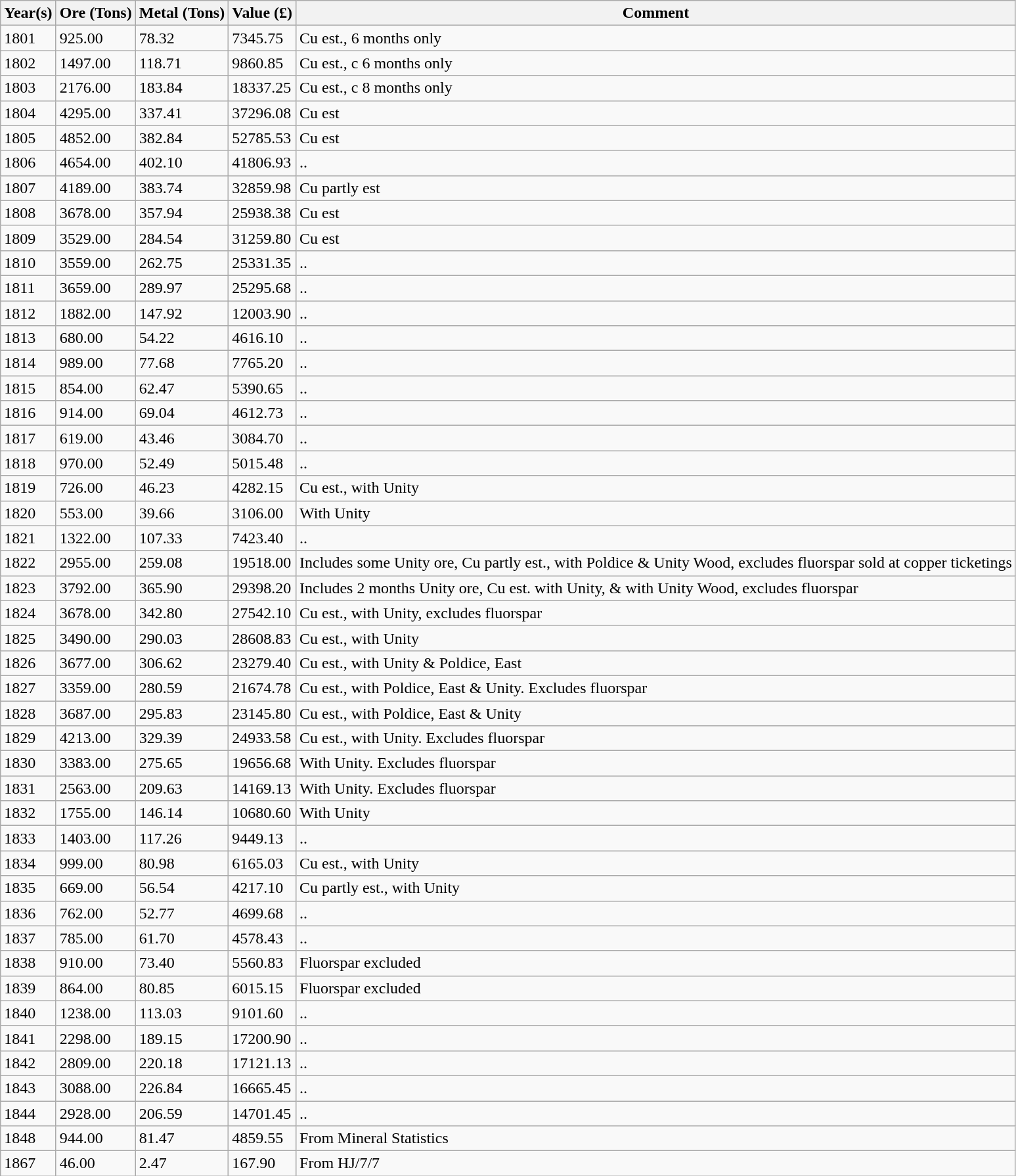<table class="wikitable sortable mw-collapsible mw-collapsed">
<tr>
<th>Year(s)</th>
<th>Ore (Tons)</th>
<th>Metal (Tons)</th>
<th>Value (£)</th>
<th>Comment</th>
</tr>
<tr>
<td>1801</td>
<td>925.00</td>
<td>78.32</td>
<td>7345.75</td>
<td>Cu est., 6 months only</td>
</tr>
<tr>
<td>1802</td>
<td>1497.00</td>
<td>118.71</td>
<td>9860.85</td>
<td>Cu est., c 6 months only</td>
</tr>
<tr>
<td>1803</td>
<td>2176.00</td>
<td>183.84</td>
<td>18337.25</td>
<td>Cu est., c 8 months only</td>
</tr>
<tr>
<td>1804</td>
<td>4295.00</td>
<td>337.41</td>
<td>37296.08</td>
<td>Cu est</td>
</tr>
<tr>
<td>1805</td>
<td>4852.00</td>
<td>382.84</td>
<td>52785.53</td>
<td>Cu est</td>
</tr>
<tr>
<td>1806</td>
<td>4654.00</td>
<td>402.10</td>
<td>41806.93</td>
<td>..</td>
</tr>
<tr>
<td>1807</td>
<td>4189.00</td>
<td>383.74</td>
<td>32859.98</td>
<td>Cu partly est</td>
</tr>
<tr>
<td>1808</td>
<td>3678.00</td>
<td>357.94</td>
<td>25938.38</td>
<td>Cu est</td>
</tr>
<tr>
<td>1809</td>
<td>3529.00</td>
<td>284.54</td>
<td>31259.80</td>
<td>Cu est</td>
</tr>
<tr>
<td>1810</td>
<td>3559.00</td>
<td>262.75</td>
<td>25331.35</td>
<td>..</td>
</tr>
<tr>
<td>1811</td>
<td>3659.00</td>
<td>289.97</td>
<td>25295.68</td>
<td>..</td>
</tr>
<tr>
<td>1812</td>
<td>1882.00</td>
<td>147.92</td>
<td>12003.90</td>
<td>..</td>
</tr>
<tr>
<td>1813</td>
<td>680.00</td>
<td>54.22</td>
<td>4616.10</td>
<td>..</td>
</tr>
<tr>
<td>1814</td>
<td>989.00</td>
<td>77.68</td>
<td>7765.20</td>
<td>..</td>
</tr>
<tr>
<td>1815</td>
<td>854.00</td>
<td>62.47</td>
<td>5390.65</td>
<td>..</td>
</tr>
<tr>
<td>1816</td>
<td>914.00</td>
<td>69.04</td>
<td>4612.73</td>
<td>..</td>
</tr>
<tr>
<td>1817</td>
<td>619.00</td>
<td>43.46</td>
<td>3084.70</td>
<td>..</td>
</tr>
<tr>
<td>1818</td>
<td>970.00</td>
<td>52.49</td>
<td>5015.48</td>
<td>..</td>
</tr>
<tr>
<td>1819</td>
<td>726.00</td>
<td>46.23</td>
<td>4282.15</td>
<td>Cu est., with Unity</td>
</tr>
<tr>
<td>1820</td>
<td>553.00</td>
<td>39.66</td>
<td>3106.00</td>
<td>With Unity</td>
</tr>
<tr>
<td>1821</td>
<td>1322.00</td>
<td>107.33</td>
<td>7423.40</td>
<td>..</td>
</tr>
<tr>
<td>1822</td>
<td>2955.00</td>
<td>259.08</td>
<td>19518.00</td>
<td>Includes some Unity ore, Cu partly est., with Poldice & Unity Wood, excludes fluorspar sold at copper ticketings</td>
</tr>
<tr>
<td>1823</td>
<td>3792.00</td>
<td>365.90</td>
<td>29398.20</td>
<td>Includes 2 months Unity ore, Cu est. with Unity, & with Unity Wood, excludes fluorspar</td>
</tr>
<tr>
<td>1824</td>
<td>3678.00</td>
<td>342.80</td>
<td>27542.10</td>
<td>Cu est., with Unity, excludes fluorspar</td>
</tr>
<tr>
<td>1825</td>
<td>3490.00</td>
<td>290.03</td>
<td>28608.83</td>
<td>Cu est., with Unity</td>
</tr>
<tr>
<td>1826</td>
<td>3677.00</td>
<td>306.62</td>
<td>23279.40</td>
<td>Cu est., with Unity & Poldice, East</td>
</tr>
<tr>
<td>1827</td>
<td>3359.00</td>
<td>280.59</td>
<td>21674.78</td>
<td>Cu est., with Poldice, East & Unity. Excludes fluorspar</td>
</tr>
<tr>
<td>1828</td>
<td>3687.00</td>
<td>295.83</td>
<td>23145.80</td>
<td>Cu est., with Poldice, East & Unity</td>
</tr>
<tr>
<td>1829</td>
<td>4213.00</td>
<td>329.39</td>
<td>24933.58</td>
<td>Cu est., with Unity. Excludes fluorspar</td>
</tr>
<tr>
<td>1830</td>
<td>3383.00</td>
<td>275.65</td>
<td>19656.68</td>
<td>With Unity. Excludes fluorspar</td>
</tr>
<tr>
<td>1831</td>
<td>2563.00</td>
<td>209.63</td>
<td>14169.13</td>
<td>With Unity. Excludes fluorspar</td>
</tr>
<tr>
<td>1832</td>
<td>1755.00</td>
<td>146.14</td>
<td>10680.60</td>
<td>With Unity</td>
</tr>
<tr>
<td>1833</td>
<td>1403.00</td>
<td>117.26</td>
<td>9449.13</td>
<td>..</td>
</tr>
<tr>
<td>1834</td>
<td>999.00</td>
<td>80.98</td>
<td>6165.03</td>
<td>Cu est., with Unity</td>
</tr>
<tr>
<td>1835</td>
<td>669.00</td>
<td>56.54</td>
<td>4217.10</td>
<td>Cu partly est., with Unity</td>
</tr>
<tr>
<td>1836</td>
<td>762.00</td>
<td>52.77</td>
<td>4699.68</td>
<td>..</td>
</tr>
<tr>
<td>1837</td>
<td>785.00</td>
<td>61.70</td>
<td>4578.43</td>
<td>..</td>
</tr>
<tr>
<td>1838</td>
<td>910.00</td>
<td>73.40</td>
<td>5560.83</td>
<td>Fluorspar excluded</td>
</tr>
<tr>
<td>1839</td>
<td>864.00</td>
<td>80.85</td>
<td>6015.15</td>
<td>Fluorspar excluded</td>
</tr>
<tr>
<td>1840</td>
<td>1238.00</td>
<td>113.03</td>
<td>9101.60</td>
<td>..</td>
</tr>
<tr>
<td>1841</td>
<td>2298.00</td>
<td>189.15</td>
<td>17200.90</td>
<td>..</td>
</tr>
<tr>
<td>1842</td>
<td>2809.00</td>
<td>220.18</td>
<td>17121.13</td>
<td>..</td>
</tr>
<tr>
<td>1843</td>
<td>3088.00</td>
<td>226.84</td>
<td>16665.45</td>
<td>..</td>
</tr>
<tr>
<td>1844</td>
<td>2928.00</td>
<td>206.59</td>
<td>14701.45</td>
<td>..</td>
</tr>
<tr>
<td>1848</td>
<td>944.00</td>
<td>81.47</td>
<td>4859.55</td>
<td>From Mineral Statistics</td>
</tr>
<tr>
<td>1867</td>
<td>46.00</td>
<td>2.47</td>
<td>167.90</td>
<td>From HJ/7/7</td>
</tr>
</table>
